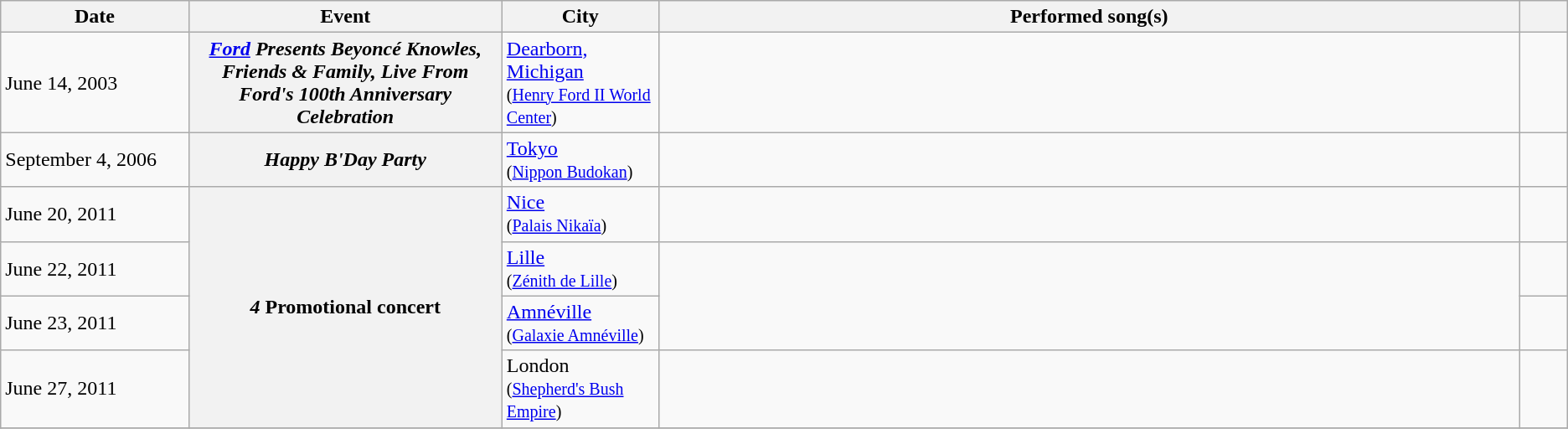<table class="wikitable sortable plainrowheaders">
<tr>
<th style="width:12%;">Date</th>
<th style="width:20%;">Event</th>
<th style="width:10%;">City</th>
<th class="unsortable">Performed song(s)</th>
<th style"width=2%" class="unsortable"></th>
</tr>
<tr>
<td>June 14, 2003</td>
<th scope="row"><em><a href='#'>Ford</a> Presents Beyoncé Knowles, Friends & Family, Live From Ford's 100th Anniversary Celebration</em></th>
<td><a href='#'>Dearborn, Michigan</a><br><small>(<a href='#'>Henry Ford II World Center</a>)</small></td>
<td></td>
<td></td>
</tr>
<tr>
<td>September 4, 2006</td>
<th scope="row"><em>Happy B'Day Party</em></th>
<td><a href='#'>Tokyo</a><br><small>(<a href='#'>Nippon Budokan</a>)</small></td>
<td></td>
<td><br><br></td>
</tr>
<tr>
<td>June 20, 2011</td>
<th rowspan="4" scope="row"><em>4</em> Promotional concert</th>
<td><a href='#'>Nice</a><br><small>(<a href='#'>Palais Nikaïa</a>)</small></td>
<td></td>
<td></td>
</tr>
<tr>
<td>June 22, 2011</td>
<td><a href='#'>Lille</a><br><small>(<a href='#'>Zénith de Lille</a>)</small></td>
<td rowspan="2"></td>
<td></td>
</tr>
<tr>
<td>June 23, 2011</td>
<td><a href='#'>Amnéville</a><br><small>(<a href='#'>Galaxie Amnéville</a>)</small></td>
<td></td>
</tr>
<tr>
<td>June 27, 2011</td>
<td>London<br><small>(<a href='#'>Shepherd's Bush Empire</a>)</small></td>
<td></td>
<td></td>
</tr>
<tr>
</tr>
</table>
